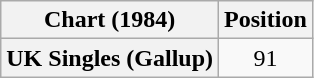<table class="wikitable plainrowheaders">
<tr>
<th>Chart (1984)</th>
<th>Position</th>
</tr>
<tr>
<th scope="row">UK Singles (Gallup)</th>
<td align="center">91</td>
</tr>
</table>
